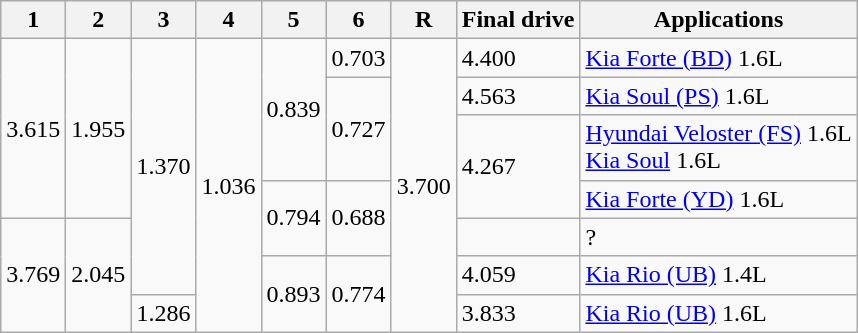<table class=wikitable>
<tr>
<th>1</th>
<th>2</th>
<th>3</th>
<th>4</th>
<th>5</th>
<th>6</th>
<th>R</th>
<th>Final drive</th>
<th>Applications</th>
</tr>
<tr>
<td rowspan=4>3.615</td>
<td rowspan=4>1.955</td>
<td rowspan=6>1.370</td>
<td rowspan=7>1.036</td>
<td rowspan=3>0.839</td>
<td>0.703</td>
<td rowspan=7>3.700</td>
<td>4.400</td>
<td><a href='#'>Kia Forte (BD)</a> 1.6L</td>
</tr>
<tr>
<td rowspan=2>0.727</td>
<td>4.563</td>
<td><a href='#'>Kia Soul (PS)</a> 1.6L</td>
</tr>
<tr>
<td rowspan=2>4.267</td>
<td><a href='#'>Hyundai Veloster (FS)</a> 1.6L<br><a href='#'>Kia Soul</a> 1.6L</td>
</tr>
<tr>
<td rowspan=2>0.794</td>
<td rowspan=2>0.688</td>
<td><a href='#'>Kia Forte (YD)</a> 1.6L</td>
</tr>
<tr>
<td rowspan=3>3.769</td>
<td rowspan=3>2.045</td>
<td></td>
<td>?</td>
</tr>
<tr>
<td rowspan=2>0.893</td>
<td rowspan=2>0.774</td>
<td>4.059</td>
<td><a href='#'>Kia Rio (UB)</a> 1.4L</td>
</tr>
<tr>
<td>1.286</td>
<td>3.833</td>
<td><a href='#'>Kia Rio (UB)</a> 1.6L</td>
</tr>
</table>
